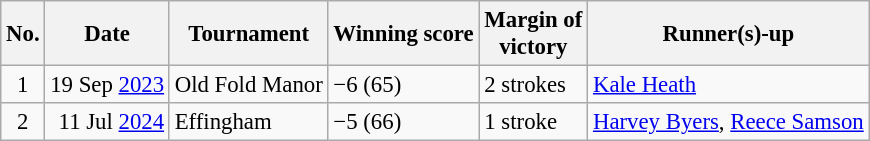<table class="wikitable" style="font-size:95%;">
<tr>
<th>No.</th>
<th>Date</th>
<th>Tournament</th>
<th>Winning score</th>
<th>Margin of<br>victory</th>
<th>Runner(s)-up</th>
</tr>
<tr>
<td align=center>1</td>
<td align=right>19 Sep <a href='#'>2023</a></td>
<td>Old Fold Manor</td>
<td>−6 (65)</td>
<td>2 strokes</td>
<td> <a href='#'>Kale Heath</a></td>
</tr>
<tr>
<td align=center>2</td>
<td align=right>11 Jul <a href='#'>2024</a></td>
<td>Effingham</td>
<td>−5 (66)</td>
<td>1 stroke</td>
<td> <a href='#'>Harvey Byers</a>,  <a href='#'>Reece Samson</a></td>
</tr>
</table>
